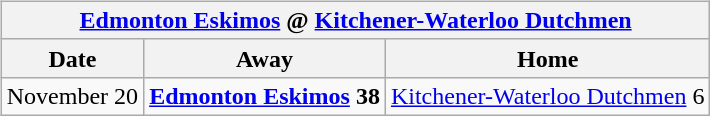<table cellspacing="10">
<tr>
<td valign="top"><br><table class="wikitable">
<tr>
<th colspan="4"><a href='#'>Edmonton Eskimos</a> @ <a href='#'>Kitchener-Waterloo Dutchmen</a></th>
</tr>
<tr>
<th>Date</th>
<th>Away</th>
<th>Home</th>
</tr>
<tr>
<td>November 20</td>
<td><strong><a href='#'>Edmonton Eskimos</a> 38</strong></td>
<td><a href='#'>Kitchener-Waterloo Dutchmen</a> 6</td>
</tr>
</table>
</td>
</tr>
</table>
